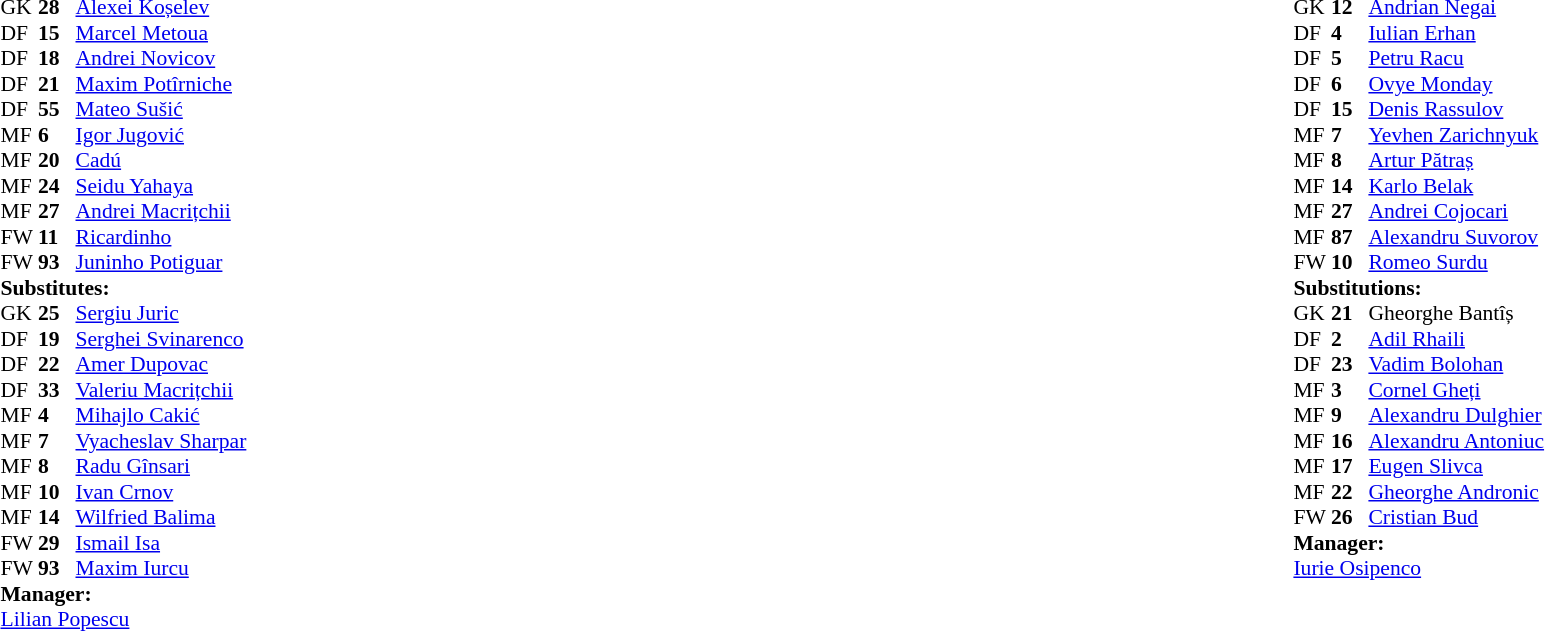<table width=100%>
<tr>
<td valign=top width=50%><br><table style=font-size:90% cellspacing=0 cellpadding=0>
<tr>
<td colspan="4"></td>
</tr>
<tr>
<th width=25></th>
<th width=25></th>
</tr>
<tr>
<td>GK</td>
<td><strong>28</strong></td>
<td> <a href='#'>Alexei Koșelev</a></td>
</tr>
<tr>
<td>DF</td>
<td><strong>15</strong></td>
<td> <a href='#'>Marcel Metoua</a></td>
</tr>
<tr>
<td>DF</td>
<td><strong>18</strong></td>
<td> <a href='#'>Andrei Novicov</a></td>
<td></td>
<td></td>
</tr>
<tr>
<td>DF</td>
<td><strong>21</strong></td>
<td> <a href='#'>Maxim Potîrniche</a></td>
<td></td>
<td></td>
</tr>
<tr>
<td>DF</td>
<td><strong>55</strong></td>
<td> <a href='#'>Mateo Sušić</a></td>
</tr>
<tr>
<td>MF</td>
<td><strong>6</strong></td>
<td> <a href='#'>Igor Jugović</a></td>
</tr>
<tr>
<td>MF</td>
<td><strong>20</strong></td>
<td> <a href='#'>Cadú</a></td>
<td></td>
<td></td>
</tr>
<tr>
<td>MF</td>
<td><strong>24</strong></td>
<td> <a href='#'>Seidu Yahaya</a></td>
</tr>
<tr>
<td>MF</td>
<td><strong>27</strong></td>
<td> <a href='#'>Andrei Macrițchii</a></td>
</tr>
<tr>
<td>FW</td>
<td><strong>11</strong></td>
<td> <a href='#'>Ricardinho</a></td>
</tr>
<tr>
<td>FW</td>
<td><strong>93</strong></td>
<td> <a href='#'>Juninho Potiguar</a></td>
<td></td>
<td></td>
</tr>
<tr>
<td colspan=3><strong>Substitutes:</strong></td>
</tr>
<tr>
<td>GK</td>
<td><strong>25</strong></td>
<td> <a href='#'>Sergiu Juric</a></td>
</tr>
<tr>
<td>DF</td>
<td><strong>19</strong></td>
<td> <a href='#'>Serghei Svinarenco</a></td>
<td></td>
<td></td>
</tr>
<tr>
<td>DF</td>
<td><strong>22</strong></td>
<td> <a href='#'>Amer Dupovac</a></td>
</tr>
<tr>
<td>DF</td>
<td><strong>33</strong></td>
<td> <a href='#'>Valeriu Macrițchii</a></td>
<td></td>
<td></td>
</tr>
<tr>
<td>MF</td>
<td><strong>4</strong></td>
<td> <a href='#'>Mihajlo Cakić</a></td>
</tr>
<tr>
<td>MF</td>
<td><strong>7</strong></td>
<td> <a href='#'>Vyacheslav Sharpar</a></td>
<td></td>
<td></td>
</tr>
<tr>
<td>MF</td>
<td><strong>8</strong></td>
<td> <a href='#'>Radu Gînsari</a></td>
</tr>
<tr>
<td>MF</td>
<td><strong>10</strong></td>
<td> <a href='#'>Ivan Crnov</a></td>
<td></td>
<td></td>
</tr>
<tr>
<td>MF</td>
<td><strong>14</strong></td>
<td> <a href='#'>Wilfried Balima</a></td>
</tr>
<tr>
<td>FW</td>
<td><strong>29</strong></td>
<td> <a href='#'>Ismail Isa</a></td>
</tr>
<tr>
<td>FW</td>
<td><strong>93</strong></td>
<td> <a href='#'>Maxim Iurcu</a></td>
</tr>
<tr>
<td colspan=3><strong>Manager:</strong></td>
</tr>
<tr>
<td colspan=4> <a href='#'>Lilian Popescu</a></td>
</tr>
</table>
</td>
<td valign="top"></td>
<td valign="top" width="50%"><br><table style=font-size:90% cellspacing=0 cellpadding=0 align="center">
<tr>
<td colspan="4"></td>
</tr>
<tr>
<th width=25></th>
<th width=25></th>
</tr>
<tr>
<td>GK</td>
<td><strong>12</strong></td>
<td> <a href='#'>Andrian Negai</a></td>
</tr>
<tr>
<td>DF</td>
<td><strong>4</strong></td>
<td> <a href='#'>Iulian Erhan</a></td>
</tr>
<tr>
<td>DF</td>
<td><strong>5</strong></td>
<td> <a href='#'>Petru Racu</a></td>
</tr>
<tr>
<td>DF</td>
<td><strong>6</strong></td>
<td> <a href='#'>Ovye Monday</a></td>
<td></td>
<td></td>
</tr>
<tr>
<td>DF</td>
<td><strong>15</strong></td>
<td> <a href='#'>Denis Rassulov</a></td>
<td></td>
<td></td>
</tr>
<tr>
<td>MF</td>
<td><strong>7</strong></td>
<td> <a href='#'>Yevhen Zarichnyuk</a></td>
<td></td>
<td></td>
</tr>
<tr>
<td>MF</td>
<td><strong>8</strong></td>
<td> <a href='#'>Artur Pătraș</a></td>
</tr>
<tr>
<td>MF</td>
<td><strong>14</strong></td>
<td> <a href='#'>Karlo Belak</a></td>
</tr>
<tr>
<td>MF</td>
<td><strong>27</strong></td>
<td> <a href='#'>Andrei Cojocari</a></td>
<td> </td>
<td></td>
</tr>
<tr>
<td>MF</td>
<td><strong>87</strong></td>
<td> <a href='#'>Alexandru Suvorov</a></td>
<td></td>
<td></td>
</tr>
<tr>
<td>FW</td>
<td><strong>10</strong></td>
<td> <a href='#'>Romeo Surdu</a></td>
</tr>
<tr>
<td colspan=3><strong>Substitutions:</strong></td>
</tr>
<tr>
<td>GK</td>
<td><strong>21</strong></td>
<td> Gheorghe Bantîș</td>
</tr>
<tr>
<td>DF</td>
<td><strong>2</strong></td>
<td> <a href='#'>Adil Rhaili</a></td>
</tr>
<tr>
<td>DF</td>
<td><strong>23</strong></td>
<td> <a href='#'>Vadim Bolohan</a></td>
</tr>
<tr>
<td>MF</td>
<td><strong>3</strong></td>
<td> <a href='#'>Cornel Gheți</a></td>
<td></td>
<td></td>
</tr>
<tr>
<td>MF</td>
<td><strong>9</strong></td>
<td> <a href='#'>Alexandru Dulghier</a></td>
</tr>
<tr>
<td>MF</td>
<td><strong>16</strong></td>
<td> <a href='#'>Alexandru Antoniuc</a></td>
<td></td>
<td></td>
</tr>
<tr>
<td>MF</td>
<td><strong>17</strong></td>
<td> <a href='#'>Eugen Slivca</a></td>
</tr>
<tr>
<td>MF</td>
<td><strong>22</strong></td>
<td> <a href='#'>Gheorghe Andronic</a></td>
<td></td>
<td></td>
</tr>
<tr>
<td>FW</td>
<td><strong>26</strong></td>
<td> <a href='#'>Cristian Bud</a></td>
<td></td>
<td></td>
</tr>
<tr>
<td colspan=3><strong>Manager:</strong></td>
</tr>
<tr>
<td colspan=4> <a href='#'>Iurie Osipenco</a></td>
</tr>
</table>
</td>
</tr>
</table>
